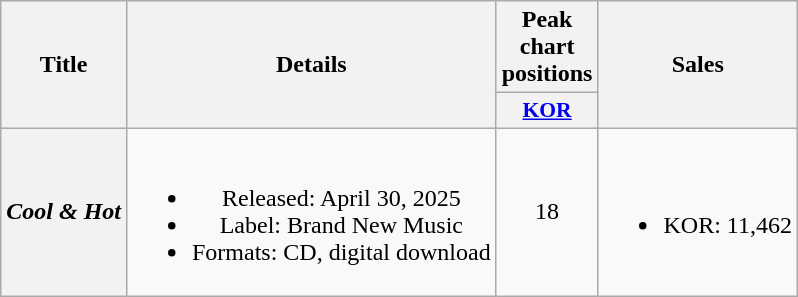<table class="wikitable plainrowheaders" style="text-align:center;">
<tr>
<th scope="col" rowspan="2">Title</th>
<th scope="col" rowspan="2">Details</th>
<th scope="col" colspan="1">Peak chart positions</th>
<th scope="col" rowspan="2">Sales</th>
</tr>
<tr>
<th style="width:3em;font-size:90%;"><a href='#'>KOR</a><br></th>
</tr>
<tr>
<th scope="row"><em>Cool & Hot</em></th>
<td><br><ul><li>Released: April 30, 2025</li><li>Label: Brand New Music</li><li>Formats: CD, digital download</li></ul></td>
<td>18</td>
<td><br><ul><li>KOR: 11,462</li></ul></td>
</tr>
</table>
